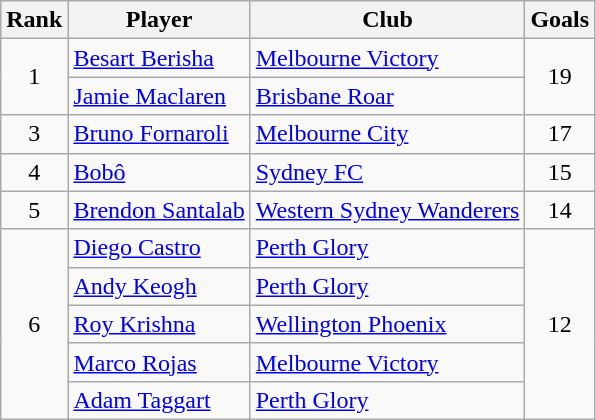<table class="wikitable" style="text-align:center">
<tr>
<th>Rank</th>
<th>Player</th>
<th>Club</th>
<th>Goals</th>
</tr>
<tr>
<td rowspan="2">1</td>
<td align=left> <a href='#'>Besart Berisha</a></td>
<td align="left"><a href='#'>Melbourne Victory</a></td>
<td rowspan="2">19</td>
</tr>
<tr>
<td align=left> <a href='#'>Jamie Maclaren</a></td>
<td align="left"><a href='#'>Brisbane Roar</a></td>
</tr>
<tr>
<td rowspan="1">3</td>
<td align=left> <a href='#'>Bruno Fornaroli</a></td>
<td align="left"><a href='#'>Melbourne City</a></td>
<td rowspan="1">17</td>
</tr>
<tr>
<td rowspan="1">4</td>
<td align=left> <a href='#'>Bobô</a></td>
<td align="left"><a href='#'>Sydney FC</a></td>
<td rowspan="1">15</td>
</tr>
<tr>
<td rowspan="1">5</td>
<td align=left> <a href='#'>Brendon Santalab</a></td>
<td align="left"><a href='#'>Western Sydney Wanderers</a></td>
<td rowspan="1">14</td>
</tr>
<tr>
<td rowspan="5">6</td>
<td align=left> <a href='#'>Diego Castro</a></td>
<td align="left"><a href='#'>Perth Glory</a></td>
<td rowspan="5">12</td>
</tr>
<tr>
<td align=left> <a href='#'>Andy Keogh</a></td>
<td align="left"><a href='#'>Perth Glory</a></td>
</tr>
<tr>
<td align=left> <a href='#'>Roy Krishna</a></td>
<td align="left"><a href='#'>Wellington Phoenix</a></td>
</tr>
<tr>
<td align=left> <a href='#'>Marco Rojas</a></td>
<td align="left"><a href='#'>Melbourne Victory</a></td>
</tr>
<tr>
<td align=left> <a href='#'>Adam Taggart</a></td>
<td align="left"><a href='#'>Perth Glory</a></td>
</tr>
</table>
